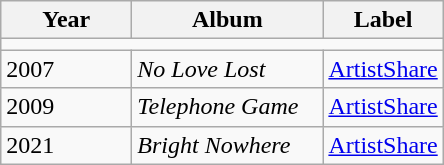<table class="wikitable" border="1">
<tr>
<th scope="col" style="width:80px;">Year</th>
<th scope="col" style="width:120px;">Album</th>
<th scope="col">Label</th>
</tr>
<tr>
<td colspan="3"></td>
</tr>
<tr>
<td>2007</td>
<td><em>No Love Lost</em></td>
<td><a href='#'>ArtistShare</a></td>
</tr>
<tr>
<td>2009</td>
<td><em>Telephone Game</em></td>
<td><a href='#'>ArtistShare</a></td>
</tr>
<tr>
<td>2021</td>
<td><em>Bright Nowhere</em></td>
<td><a href='#'>ArtistShare</a></td>
</tr>
</table>
